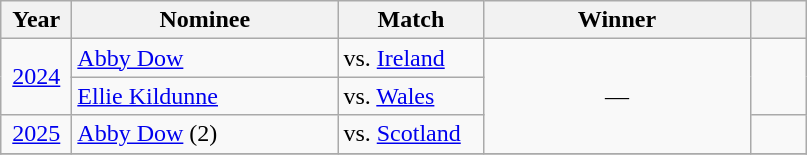<table class="wikitable">
<tr>
<th width=40>Year</th>
<th width=170>Nominee</th>
<th width=90>Match</th>
<th width=170>Winner</th>
<th width=30></th>
</tr>
<tr>
<td align=center rowspan=2><a href='#'>2024</a></td>
<td><a href='#'>Abby Dow</a></td>
<td>vs. <a href='#'>Ireland</a></td>
<td align=center rowspan=3>—</td>
<td align=center rowspan=2></td>
</tr>
<tr>
<td><a href='#'>Ellie Kildunne</a></td>
<td>vs. <a href='#'>Wales</a></td>
</tr>
<tr>
<td align=center><a href='#'>2025</a></td>
<td><a href='#'>Abby Dow</a> (2)</td>
<td>vs. <a href='#'>Scotland</a></td>
<td align=center></td>
</tr>
<tr>
</tr>
</table>
